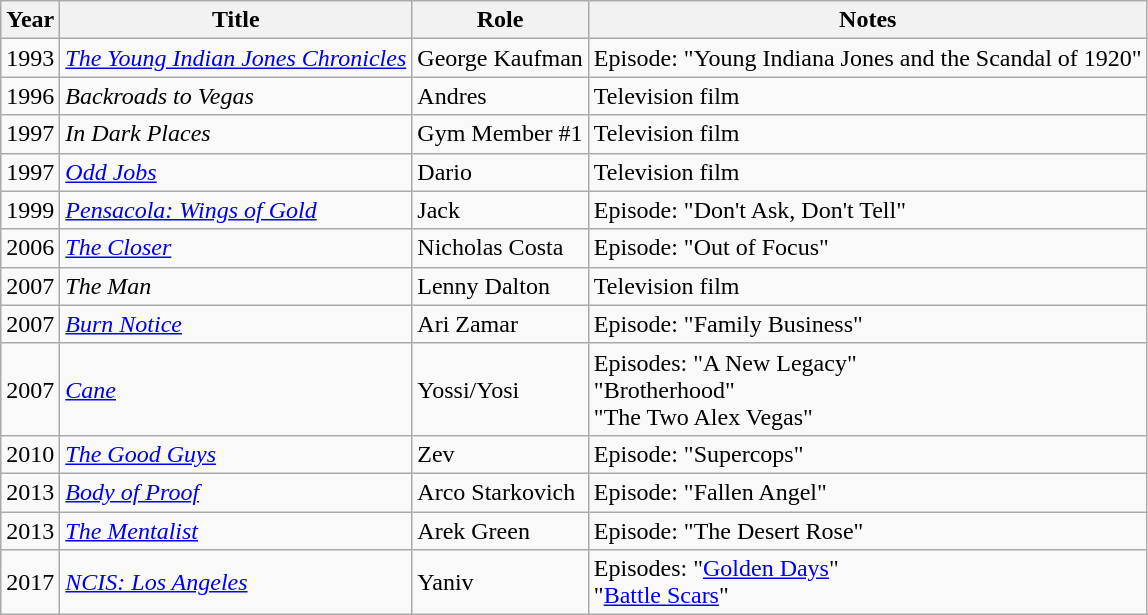<table class="wikitable">
<tr>
<th>Year</th>
<th>Title</th>
<th>Role</th>
<th>Notes</th>
</tr>
<tr>
<td>1993</td>
<td><em><a href='#'>The Young Indian Jones Chronicles</a></em></td>
<td>George Kaufman</td>
<td>Episode: "Young Indiana Jones and the Scandal of 1920"</td>
</tr>
<tr>
<td>1996</td>
<td><em>Backroads to Vegas</em></td>
<td>Andres</td>
<td>Television film</td>
</tr>
<tr>
<td>1997</td>
<td><em>In Dark Places</em></td>
<td>Gym Member #1</td>
<td>Television film</td>
</tr>
<tr>
<td>1997</td>
<td><em><a href='#'>Odd Jobs</a></em></td>
<td>Dario</td>
<td>Television film</td>
</tr>
<tr>
<td>1999</td>
<td><em><a href='#'>Pensacola: Wings of Gold</a></em></td>
<td>Jack</td>
<td>Episode: "Don't Ask, Don't Tell"</td>
</tr>
<tr>
<td>2006</td>
<td><em><a href='#'>The Closer</a></em></td>
<td>Nicholas Costa</td>
<td>Episode: "Out of Focus"</td>
</tr>
<tr>
<td>2007</td>
<td><em>The Man</em></td>
<td>Lenny Dalton</td>
<td>Television film</td>
</tr>
<tr>
<td>2007</td>
<td><em><a href='#'>Burn Notice</a></em></td>
<td>Ari Zamar</td>
<td>Episode: "Family Business"</td>
</tr>
<tr>
<td>2007</td>
<td><em><a href='#'>Cane</a></em></td>
<td>Yossi/Yosi</td>
<td>Episodes: "A New Legacy"<br>"Brotherhood"<br>"The Two Alex Vegas"</td>
</tr>
<tr>
<td>2010</td>
<td><em><a href='#'>The Good Guys</a></em></td>
<td>Zev</td>
<td>Episode: "Supercops"</td>
</tr>
<tr>
<td>2013</td>
<td><em><a href='#'>Body of Proof</a></em></td>
<td>Arco Starkovich</td>
<td>Episode: "Fallen Angel"</td>
</tr>
<tr>
<td>2013</td>
<td><em><a href='#'>The Mentalist</a></em></td>
<td>Arek Green</td>
<td>Episode: "The Desert Rose"</td>
</tr>
<tr>
<td>2017</td>
<td><em><a href='#'>NCIS: Los Angeles</a></em></td>
<td>Yaniv</td>
<td>Episodes: "<a href='#'>Golden Days</a>"<br>"<a href='#'>Battle Scars</a>"</td>
</tr>
</table>
